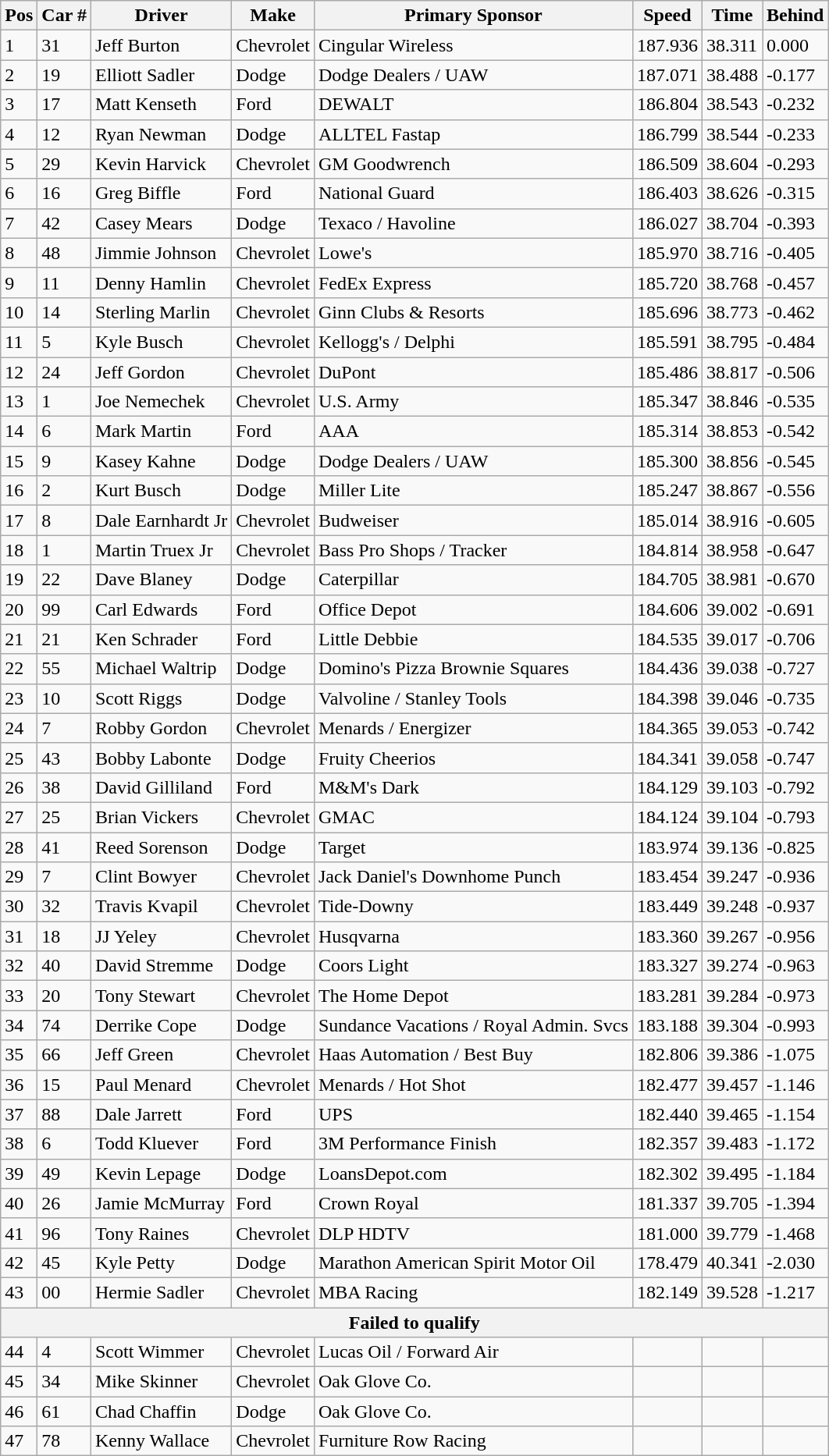<table class="wikitable">
<tr>
<th colspan="1" rowspan="1">Pos</th>
<th colspan="1" rowspan="1">Car #</th>
<th colspan="1" rowspan="1">Driver</th>
<th colspan="1" rowspan="1">Make</th>
<th colspan="1" rowspan="1">Primary Sponsor</th>
<th colspan="1" rowspan="1">Speed</th>
<th colspan="1" rowspan="1">Time</th>
<th colspan="1" rowspan="1">Behind</th>
</tr>
<tr>
<td>1</td>
<td>31</td>
<td>Jeff Burton</td>
<td>Chevrolet</td>
<td>Cingular Wireless</td>
<td>187.936</td>
<td>38.311</td>
<td>0.000</td>
</tr>
<tr>
<td>2</td>
<td>19</td>
<td>Elliott Sadler</td>
<td>Dodge</td>
<td>Dodge Dealers / UAW</td>
<td>187.071</td>
<td>38.488</td>
<td>-0.177</td>
</tr>
<tr>
<td>3</td>
<td>17</td>
<td>Matt Kenseth</td>
<td>Ford</td>
<td>DEWALT</td>
<td>186.804</td>
<td>38.543</td>
<td>-0.232</td>
</tr>
<tr>
<td>4</td>
<td>12</td>
<td>Ryan Newman</td>
<td>Dodge</td>
<td>ALLTEL Fastap</td>
<td>186.799</td>
<td>38.544</td>
<td>-0.233</td>
</tr>
<tr>
<td>5</td>
<td>29</td>
<td>Kevin Harvick</td>
<td>Chevrolet</td>
<td>GM Goodwrench</td>
<td>186.509</td>
<td>38.604</td>
<td>-0.293</td>
</tr>
<tr>
<td>6</td>
<td>16</td>
<td>Greg Biffle</td>
<td>Ford</td>
<td>National Guard</td>
<td>186.403</td>
<td>38.626</td>
<td>-0.315</td>
</tr>
<tr>
<td>7</td>
<td>42</td>
<td>Casey Mears</td>
<td>Dodge</td>
<td>Texaco / Havoline</td>
<td>186.027</td>
<td>38.704</td>
<td>-0.393</td>
</tr>
<tr>
<td>8</td>
<td>48</td>
<td>Jimmie Johnson</td>
<td>Chevrolet</td>
<td>Lowe's</td>
<td>185.970</td>
<td>38.716</td>
<td>-0.405</td>
</tr>
<tr>
<td>9</td>
<td>11</td>
<td>Denny Hamlin</td>
<td>Chevrolet</td>
<td>FedEx Express</td>
<td>185.720</td>
<td>38.768</td>
<td>-0.457</td>
</tr>
<tr>
<td>10</td>
<td>14</td>
<td>Sterling Marlin</td>
<td>Chevrolet</td>
<td>Ginn Clubs & Resorts</td>
<td>185.696</td>
<td>38.773</td>
<td>-0.462</td>
</tr>
<tr>
<td>11</td>
<td>5</td>
<td>Kyle Busch</td>
<td>Chevrolet</td>
<td>Kellogg's / Delphi</td>
<td>185.591</td>
<td>38.795</td>
<td>-0.484</td>
</tr>
<tr>
<td>12</td>
<td>24</td>
<td>Jeff Gordon</td>
<td>Chevrolet</td>
<td>DuPont</td>
<td>185.486</td>
<td>38.817</td>
<td>-0.506</td>
</tr>
<tr>
<td>13</td>
<td>1</td>
<td>Joe Nemechek</td>
<td>Chevrolet</td>
<td>U.S. Army</td>
<td>185.347</td>
<td>38.846</td>
<td>-0.535</td>
</tr>
<tr>
<td>14</td>
<td>6</td>
<td>Mark Martin</td>
<td>Ford</td>
<td>AAA</td>
<td>185.314</td>
<td>38.853</td>
<td>-0.542</td>
</tr>
<tr>
<td>15</td>
<td>9</td>
<td>Kasey Kahne</td>
<td>Dodge</td>
<td>Dodge Dealers / UAW</td>
<td>185.300</td>
<td>38.856</td>
<td>-0.545</td>
</tr>
<tr>
<td>16</td>
<td>2</td>
<td>Kurt Busch</td>
<td>Dodge</td>
<td>Miller Lite</td>
<td>185.247</td>
<td>38.867</td>
<td>-0.556</td>
</tr>
<tr>
<td>17</td>
<td>8</td>
<td>Dale Earnhardt Jr</td>
<td>Chevrolet</td>
<td>Budweiser</td>
<td>185.014</td>
<td>38.916</td>
<td>-0.605</td>
</tr>
<tr>
<td>18</td>
<td>1</td>
<td>Martin Truex Jr</td>
<td>Chevrolet</td>
<td>Bass Pro Shops / Tracker</td>
<td>184.814</td>
<td>38.958</td>
<td>-0.647</td>
</tr>
<tr>
<td>19</td>
<td>22</td>
<td>Dave Blaney</td>
<td>Dodge</td>
<td>Caterpillar</td>
<td>184.705</td>
<td>38.981</td>
<td>-0.670</td>
</tr>
<tr>
<td>20</td>
<td>99</td>
<td>Carl Edwards</td>
<td>Ford</td>
<td>Office Depot</td>
<td>184.606</td>
<td>39.002</td>
<td>-0.691</td>
</tr>
<tr>
<td>21</td>
<td>21</td>
<td>Ken Schrader</td>
<td>Ford</td>
<td>Little Debbie</td>
<td>184.535</td>
<td>39.017</td>
<td>-0.706</td>
</tr>
<tr>
<td>22</td>
<td>55</td>
<td>Michael Waltrip</td>
<td>Dodge</td>
<td>Domino's Pizza Brownie Squares</td>
<td>184.436</td>
<td>39.038</td>
<td>-0.727</td>
</tr>
<tr>
<td>23</td>
<td>10</td>
<td>Scott Riggs</td>
<td>Dodge</td>
<td>Valvoline / Stanley Tools</td>
<td>184.398</td>
<td>39.046</td>
<td>-0.735</td>
</tr>
<tr>
<td>24</td>
<td>7</td>
<td>Robby Gordon</td>
<td>Chevrolet</td>
<td>Menards / Energizer</td>
<td>184.365</td>
<td>39.053</td>
<td>-0.742</td>
</tr>
<tr>
<td>25</td>
<td>43</td>
<td>Bobby Labonte</td>
<td>Dodge</td>
<td>Fruity Cheerios</td>
<td>184.341</td>
<td>39.058</td>
<td>-0.747</td>
</tr>
<tr>
<td>26</td>
<td>38</td>
<td>David Gilliland</td>
<td>Ford</td>
<td>M&M's Dark</td>
<td>184.129</td>
<td>39.103</td>
<td>-0.792</td>
</tr>
<tr>
<td>27</td>
<td>25</td>
<td>Brian Vickers</td>
<td>Chevrolet</td>
<td>GMAC</td>
<td>184.124</td>
<td>39.104</td>
<td>-0.793</td>
</tr>
<tr>
<td>28</td>
<td>41</td>
<td>Reed Sorenson</td>
<td>Dodge</td>
<td>Target</td>
<td>183.974</td>
<td>39.136</td>
<td>-0.825</td>
</tr>
<tr>
<td>29</td>
<td>7</td>
<td>Clint Bowyer</td>
<td>Chevrolet</td>
<td>Jack Daniel's Downhome Punch</td>
<td>183.454</td>
<td>39.247</td>
<td>-0.936</td>
</tr>
<tr>
<td>30</td>
<td>32</td>
<td>Travis Kvapil</td>
<td>Chevrolet</td>
<td>Tide-Downy</td>
<td>183.449</td>
<td>39.248</td>
<td>-0.937</td>
</tr>
<tr>
<td>31</td>
<td>18</td>
<td>JJ Yeley</td>
<td>Chevrolet</td>
<td>Husqvarna</td>
<td>183.360</td>
<td>39.267</td>
<td>-0.956</td>
</tr>
<tr>
<td>32</td>
<td>40</td>
<td>David Stremme</td>
<td>Dodge</td>
<td>Coors Light</td>
<td>183.327</td>
<td>39.274</td>
<td>-0.963</td>
</tr>
<tr>
<td>33</td>
<td>20</td>
<td>Tony Stewart</td>
<td>Chevrolet</td>
<td>The Home Depot</td>
<td>183.281</td>
<td>39.284</td>
<td>-0.973</td>
</tr>
<tr>
<td>34</td>
<td>74</td>
<td>Derrike Cope</td>
<td>Dodge</td>
<td>Sundance Vacations / Royal Admin. Svcs</td>
<td>183.188</td>
<td>39.304</td>
<td>-0.993</td>
</tr>
<tr>
<td>35</td>
<td>66</td>
<td>Jeff Green</td>
<td>Chevrolet</td>
<td>Haas Automation / Best Buy</td>
<td>182.806</td>
<td>39.386</td>
<td>-1.075</td>
</tr>
<tr>
<td>36</td>
<td>15</td>
<td>Paul Menard</td>
<td>Chevrolet</td>
<td>Menards / Hot Shot</td>
<td>182.477</td>
<td>39.457</td>
<td>-1.146</td>
</tr>
<tr>
<td>37</td>
<td>88</td>
<td>Dale Jarrett</td>
<td>Ford</td>
<td>UPS</td>
<td>182.440</td>
<td>39.465</td>
<td>-1.154</td>
</tr>
<tr>
<td>38</td>
<td>6</td>
<td>Todd Kluever</td>
<td>Ford</td>
<td>3M Performance Finish</td>
<td>182.357</td>
<td>39.483</td>
<td>-1.172</td>
</tr>
<tr>
<td>39</td>
<td>49</td>
<td>Kevin Lepage</td>
<td>Dodge</td>
<td>LoansDepot.com</td>
<td>182.302</td>
<td>39.495</td>
<td>-1.184</td>
</tr>
<tr>
<td>40</td>
<td>26</td>
<td>Jamie McMurray</td>
<td>Ford</td>
<td>Crown Royal</td>
<td>181.337</td>
<td>39.705</td>
<td>-1.394</td>
</tr>
<tr>
<td>41</td>
<td>96</td>
<td>Tony Raines</td>
<td>Chevrolet</td>
<td>DLP HDTV</td>
<td>181.000</td>
<td>39.779</td>
<td>-1.468</td>
</tr>
<tr>
<td>42</td>
<td>45</td>
<td>Kyle Petty</td>
<td>Dodge</td>
<td>Marathon American Spirit Motor Oil</td>
<td>178.479</td>
<td>40.341</td>
<td>-2.030</td>
</tr>
<tr>
<td>43</td>
<td>00</td>
<td>Hermie Sadler</td>
<td>Chevrolet</td>
<td>MBA Racing</td>
<td>182.149</td>
<td>39.528</td>
<td>-1.217</td>
</tr>
<tr>
<th colspan="8">Failed to qualify</th>
</tr>
<tr>
<td>44</td>
<td>4</td>
<td>Scott Wimmer</td>
<td>Chevrolet</td>
<td>Lucas Oil / Forward Air</td>
<td></td>
<td></td>
<td></td>
</tr>
<tr>
<td>45</td>
<td>34</td>
<td>Mike Skinner</td>
<td>Chevrolet</td>
<td>Oak Glove Co.</td>
<td></td>
<td></td>
<td></td>
</tr>
<tr>
<td>46</td>
<td>61</td>
<td>Chad Chaffin</td>
<td>Dodge</td>
<td>Oak Glove Co.</td>
<td></td>
<td></td>
<td></td>
</tr>
<tr>
<td>47</td>
<td>78</td>
<td>Kenny Wallace</td>
<td>Chevrolet</td>
<td>Furniture Row Racing</td>
<td></td>
<td></td>
<td></td>
</tr>
</table>
